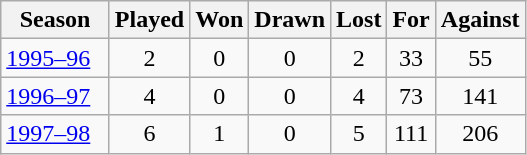<table class = wikitable>
<tr>
<th width="65">Season</th>
<th width="20">Played</th>
<th width="20">Won</th>
<th width="20">Drawn</th>
<th width="20">Lost</th>
<th width="20">For</th>
<th width="20">Against</th>
</tr>
<tr align=center>
<td align=left><a href='#'>1995–96</a></td>
<td>2</td>
<td>0</td>
<td>0</td>
<td>2</td>
<td>33</td>
<td>55</td>
</tr>
<tr align=center>
<td align=left><a href='#'>1996–97</a></td>
<td>4</td>
<td>0</td>
<td>0</td>
<td>4</td>
<td>73</td>
<td>141</td>
</tr>
<tr align=center>
<td align=left><a href='#'>1997–98</a></td>
<td>6</td>
<td>1</td>
<td>0</td>
<td>5</td>
<td>111</td>
<td>206</td>
</tr>
</table>
